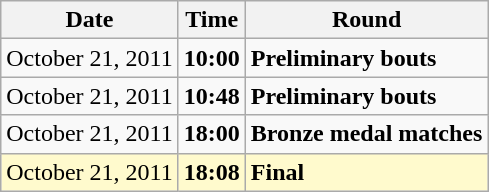<table class="wikitable">
<tr>
<th>Date</th>
<th>Time</th>
<th>Round</th>
</tr>
<tr>
<td>October 21, 2011</td>
<td><strong>10:00</strong></td>
<td><strong>Preliminary bouts</strong></td>
</tr>
<tr>
<td>October 21, 2011</td>
<td><strong>10:48</strong></td>
<td><strong>Preliminary bouts</strong></td>
</tr>
<tr>
<td>October 21, 2011</td>
<td><strong>18:00</strong></td>
<td><strong>Bronze medal matches</strong></td>
</tr>
<tr style=background:lemonchiffon>
<td>October 21, 2011</td>
<td><strong>18:08</strong></td>
<td><strong>Final</strong></td>
</tr>
</table>
